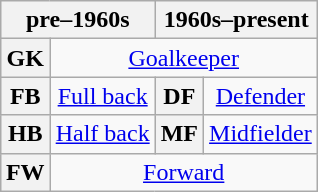<table class="wikitable plainrowheaders" style="text-align:center;margin-left:1em;float:right">
<tr>
<th colspan=2 scope=col>pre–1960s</th>
<th colspan=2 scope=col>1960s–present</th>
</tr>
<tr>
<th>GK</th>
<td colspan=3><a href='#'>Goalkeeper</a></td>
</tr>
<tr>
<th>FB</th>
<td><a href='#'>Full back</a></td>
<th>DF</th>
<td><a href='#'>Defender</a></td>
</tr>
<tr>
<th>HB</th>
<td><a href='#'>Half back</a></td>
<th>MF</th>
<td><a href='#'>Midfielder</a></td>
</tr>
<tr>
<th>FW</th>
<td colspan=3><a href='#'>Forward</a></td>
</tr>
</table>
